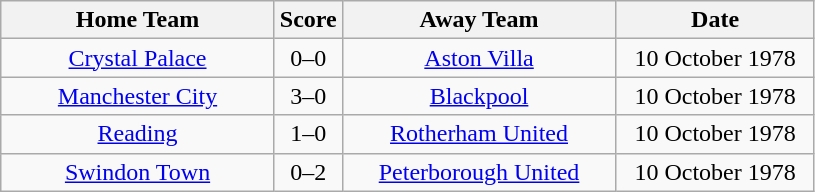<table class="wikitable" style="text-align:center;">
<tr>
<th width=175>Home Team</th>
<th width=20>Score</th>
<th width=175>Away Team</th>
<th width=125>Date</th>
</tr>
<tr>
<td><a href='#'>Crystal Palace</a></td>
<td>0–0</td>
<td><a href='#'>Aston Villa</a></td>
<td>10 October 1978</td>
</tr>
<tr>
<td><a href='#'>Manchester City</a></td>
<td>3–0</td>
<td><a href='#'>Blackpool</a></td>
<td>10 October 1978</td>
</tr>
<tr>
<td><a href='#'>Reading</a></td>
<td>1–0</td>
<td><a href='#'>Rotherham United</a></td>
<td>10 October 1978</td>
</tr>
<tr>
<td><a href='#'>Swindon Town</a></td>
<td>0–2</td>
<td><a href='#'>Peterborough United</a></td>
<td>10 October 1978</td>
</tr>
</table>
